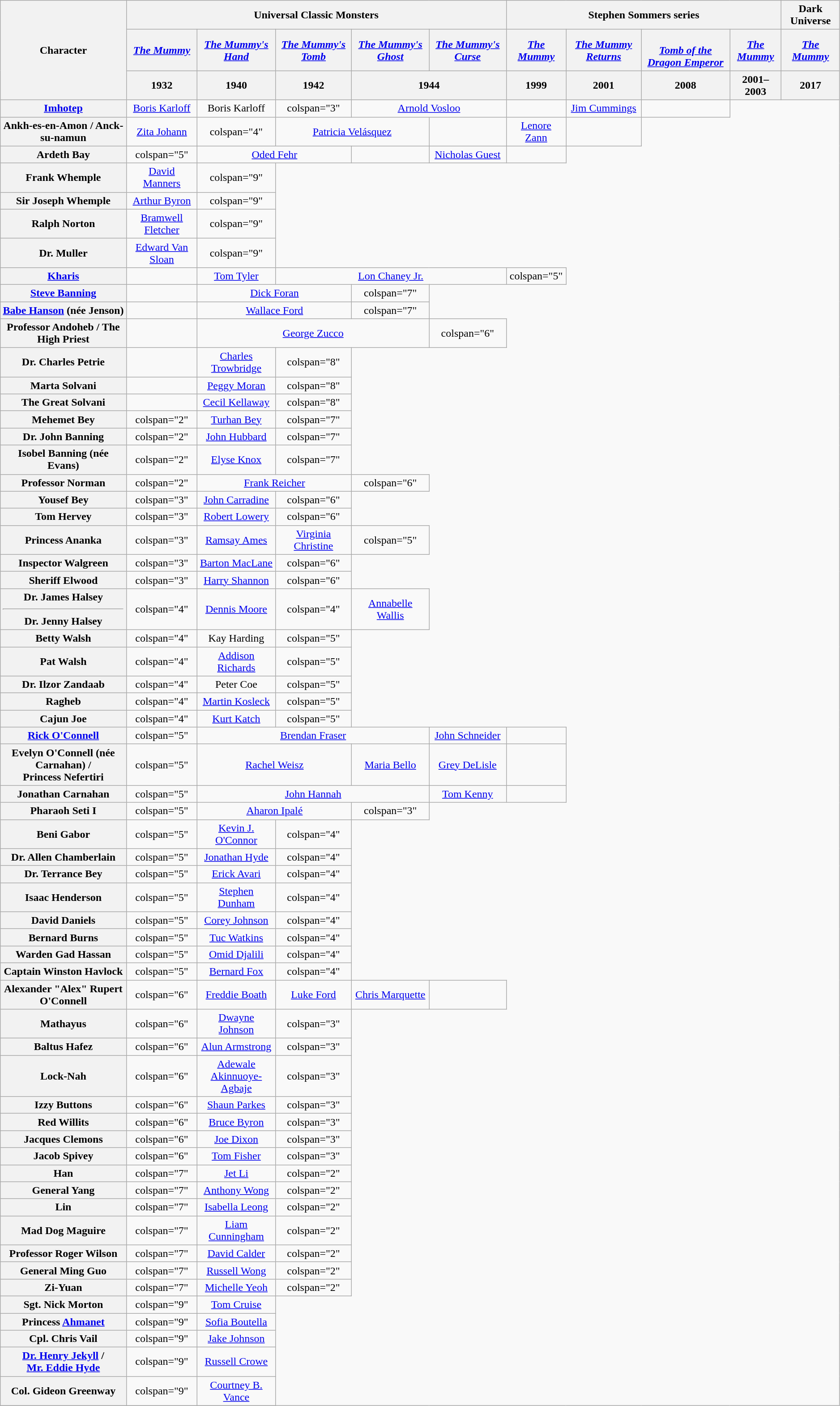<table class="wikitable" style="text-align: center; width: 99%;">
<tr>
<th scope="col" rowspan="3" style="width: 15%;">Character</th>
<th scope="col" colspan="5">Universal Classic Monsters</th>
<th scope="col" colspan="4">Stephen Sommers series</th>
<th scope="col">Dark Universe</th>
</tr>
<tr>
<th scope="col"><em><a href='#'>The Mummy</a></em></th>
<th scope="col"><em><a href='#'>The Mummy's Hand</a></em></th>
<th scope="col"><em><a href='#'>The Mummy's Tomb</a></em></th>
<th scope="col"><em><a href='#'>The Mummy's Ghost</a></em></th>
<th scope="col"><em><a href='#'>The Mummy's Curse</a></em></th>
<th scope="col"><em><a href='#'>The Mummy</a></em></th>
<th scope="col"><em><a href='#'>The Mummy Returns</a></em></th>
<th scope="col"><em><a href='#'> <br>Tomb of the Dragon Emperor</a></em></th>
<th scope="col"><em><a href='#'>The Mummy<br></a></em></th>
<th scope="col"><em><a href='#'>The Mummy</a></em></th>
</tr>
<tr>
<th scope="col">1932</th>
<th scope="col">1940</th>
<th scope="col">1942</th>
<th scope="col" colspan="2">1944</th>
<th scope="col">1999</th>
<th scope="col">2001</th>
<th scope="col">2008</th>
<th scope="col">2001–2003</th>
<th scope="col">2017</th>
</tr>
<tr>
<th scope="row"><a href='#'>Imhotep</a> <br></th>
<td><a href='#'>Boris Karloff</a></td>
<td>Boris Karloff</td>
<td>colspan="3" </td>
<td colspan="2"><a href='#'>Arnold Vosloo</a></td>
<td></td>
<td><a href='#'>Jim Cummings</a></td>
<td></td>
</tr>
<tr>
<th scope="row">Ankh-es-en-Amon / Anck-su-namun <br></th>
<td><a href='#'>Zita Johann</a></td>
<td>colspan="4" </td>
<td colspan="2"><a href='#'>Patricia Velásquez</a></td>
<td></td>
<td><a href='#'>Lenore Zann</a></td>
<td></td>
</tr>
<tr>
<th scope="row">Ardeth Bay</th>
<td>colspan="5" </td>
<td colspan="2"><a href='#'>Oded Fehr</a></td>
<td></td>
<td><a href='#'>Nicholas Guest</a></td>
<td></td>
</tr>
<tr>
<th scope="row">Frank Whemple</th>
<td><a href='#'>David Manners</a></td>
<td>colspan="9" </td>
</tr>
<tr>
<th scope="row">Sir Joseph Whemple</th>
<td><a href='#'>Arthur Byron</a></td>
<td>colspan="9" </td>
</tr>
<tr>
<th scope="row">Ralph Norton</th>
<td><a href='#'>Bramwell Fletcher</a></td>
<td>colspan="9" </td>
</tr>
<tr>
<th scope="row">Dr. Muller</th>
<td><a href='#'>Edward Van Sloan</a></td>
<td>colspan="9" </td>
</tr>
<tr>
<th scope="row"><a href='#'>Kharis</a> <br></th>
<td></td>
<td><a href='#'>Tom Tyler</a></td>
<td colspan="3"><a href='#'>Lon Chaney Jr.</a></td>
<td>colspan="5" </td>
</tr>
<tr>
<th scope="row"><a href='#'>Steve Banning</a></th>
<td></td>
<td colspan="2"><a href='#'>Dick Foran</a></td>
<td>colspan="7" </td>
</tr>
<tr>
<th scope="row"><a href='#'>Babe Hanson</a> (née Jenson)</th>
<td></td>
<td colspan="2"><a href='#'>Wallace Ford</a></td>
<td>colspan="7" </td>
</tr>
<tr>
<th scope="row">Professor Andoheb / The High Priest</th>
<td></td>
<td colspan="3"><a href='#'>George Zucco</a></td>
<td>colspan="6" </td>
</tr>
<tr>
<th scope="row">Dr. Charles Petrie</th>
<td></td>
<td><a href='#'>Charles Trowbridge</a></td>
<td>colspan="8" </td>
</tr>
<tr>
<th scope="row">Marta Solvani</th>
<td></td>
<td><a href='#'>Peggy Moran</a></td>
<td>colspan="8" </td>
</tr>
<tr>
<th scope="row">The Great Solvani</th>
<td></td>
<td><a href='#'>Cecil Kellaway</a></td>
<td>colspan="8" </td>
</tr>
<tr>
<th scope="row">Mehemet Bey</th>
<td>colspan="2" </td>
<td><a href='#'>Turhan Bey</a></td>
<td>colspan="7" </td>
</tr>
<tr>
<th scope="row">Dr. John Banning</th>
<td>colspan="2" </td>
<td><a href='#'>John Hubbard</a></td>
<td>colspan="7" </td>
</tr>
<tr>
<th scope="row">Isobel Banning (née Evans)</th>
<td>colspan="2" </td>
<td><a href='#'>Elyse Knox</a></td>
<td>colspan="7" </td>
</tr>
<tr>
<th scope="row">Professor Norman</th>
<td>colspan="2" </td>
<td colspan="2"><a href='#'>Frank Reicher</a></td>
<td>colspan="6" </td>
</tr>
<tr>
<th scope="row">Yousef Bey</th>
<td>colspan="3" </td>
<td><a href='#'>John Carradine</a></td>
<td>colspan="6" </td>
</tr>
<tr>
<th scope="row">Tom Hervey</th>
<td>colspan="3" </td>
<td><a href='#'>Robert Lowery</a></td>
<td>colspan="6" </td>
</tr>
<tr>
<th scope="row">Princess Ananka <br></th>
<td>colspan="3" </td>
<td><a href='#'>Ramsay Ames</a></td>
<td><a href='#'>Virginia Christine</a></td>
<td>colspan="5" </td>
</tr>
<tr>
<th scope="row">Inspector Walgreen</th>
<td>colspan="3" </td>
<td><a href='#'>Barton MacLane</a></td>
<td>colspan="6" </td>
</tr>
<tr>
<th scope="row">Sheriff Elwood</th>
<td>colspan="3" </td>
<td><a href='#'>Harry Shannon</a></td>
<td>colspan="6" </td>
</tr>
<tr>
<th scope="row">Dr. James Halsey<hr>Dr. Jenny Halsey</th>
<td>colspan="4" </td>
<td><a href='#'>Dennis Moore</a></td>
<td>colspan="4" </td>
<td><a href='#'>Annabelle Wallis</a></td>
</tr>
<tr>
<th scope="row">Betty Walsh</th>
<td>colspan="4" </td>
<td>Kay Harding</td>
<td>colspan="5" </td>
</tr>
<tr>
<th scope="row">Pat Walsh</th>
<td>colspan="4" </td>
<td><a href='#'>Addison Richards</a></td>
<td>colspan="5" </td>
</tr>
<tr>
<th scope="row">Dr. Ilzor Zandaab</th>
<td>colspan="4" </td>
<td>Peter Coe</td>
<td>colspan="5" </td>
</tr>
<tr>
<th scope="row">Ragheb</th>
<td>colspan="4" </td>
<td><a href='#'>Martin Kosleck</a></td>
<td>colspan="5" </td>
</tr>
<tr>
<th scope="row">Cajun Joe</th>
<td>colspan="4" </td>
<td><a href='#'>Kurt Katch</a></td>
<td>colspan="5" </td>
</tr>
<tr>
<th scope="row"><a href='#'>Rick O'Connell</a></th>
<td>colspan="5" </td>
<td colspan="3"><a href='#'>Brendan Fraser</a></td>
<td><a href='#'>John Schneider</a></td>
<td></td>
</tr>
<tr>
<th scope="row">Evelyn O'Connell (née Carnahan) / <br>Princess Nefertiri</th>
<td>colspan="5" </td>
<td colspan="2"><a href='#'>Rachel Weisz</a></td>
<td><a href='#'>Maria Bello</a></td>
<td><a href='#'>Grey DeLisle</a></td>
<td></td>
</tr>
<tr>
<th scope="row">Jonathan Carnahan</th>
<td>colspan="5" </td>
<td colspan="3"><a href='#'>John Hannah</a></td>
<td><a href='#'>Tom Kenny</a></td>
<td></td>
</tr>
<tr>
<th scope="row">Pharaoh Seti I</th>
<td>colspan="5" </td>
<td colspan="2"><a href='#'>Aharon Ipalé</a></td>
<td>colspan="3" </td>
</tr>
<tr>
<th scope="row">Beni Gabor</th>
<td>colspan="5" </td>
<td><a href='#'>Kevin J. O'Connor</a></td>
<td>colspan="4" </td>
</tr>
<tr>
<th scope="row">Dr. Allen Chamberlain</th>
<td>colspan="5" </td>
<td><a href='#'>Jonathan Hyde</a></td>
<td>colspan="4" </td>
</tr>
<tr>
<th scope="row">Dr. Terrance Bey</th>
<td>colspan="5" </td>
<td><a href='#'>Erick Avari</a></td>
<td>colspan="4" </td>
</tr>
<tr>
<th scope="row">Isaac Henderson</th>
<td>colspan="5" </td>
<td><a href='#'>Stephen Dunham</a></td>
<td>colspan="4" </td>
</tr>
<tr>
<th scope="row">David Daniels</th>
<td>colspan="5" </td>
<td><a href='#'>Corey Johnson</a></td>
<td>colspan="4" </td>
</tr>
<tr>
<th scope="row">Bernard Burns</th>
<td>colspan="5" </td>
<td><a href='#'>Tuc Watkins</a></td>
<td>colspan="4" </td>
</tr>
<tr>
<th scope="row">Warden Gad Hassan</th>
<td>colspan="5" </td>
<td><a href='#'>Omid Djalili</a></td>
<td>colspan="4" </td>
</tr>
<tr>
<th scope="row">Captain Winston Havlock</th>
<td>colspan="5" </td>
<td><a href='#'>Bernard Fox</a></td>
<td>colspan="4" </td>
</tr>
<tr>
<th scope="row">Alexander "Alex" Rupert O'Connell</th>
<td>colspan="6" </td>
<td><a href='#'>Freddie Boath</a></td>
<td><a href='#'>Luke Ford</a></td>
<td><a href='#'>Chris Marquette</a></td>
<td></td>
</tr>
<tr>
<th scope="row">Mathayus <br></th>
<td>colspan="6" </td>
<td><a href='#'>Dwayne Johnson</a></td>
<td>colspan="3" </td>
</tr>
<tr>
<th scope="row">Baltus Hafez</th>
<td>colspan="6" </td>
<td><a href='#'>Alun Armstrong</a></td>
<td>colspan="3" </td>
</tr>
<tr>
<th scope="row">Lock-Nah</th>
<td>colspan="6" </td>
<td><a href='#'>Adewale <br>Akinnuoye- <br>Agbaje</a></td>
<td>colspan="3" </td>
</tr>
<tr>
<th scope="row">Izzy Buttons</th>
<td>colspan="6" </td>
<td><a href='#'>Shaun Parkes</a></td>
<td>colspan="3" </td>
</tr>
<tr>
<th scope="row">Red Willits</th>
<td>colspan="6" </td>
<td><a href='#'>Bruce Byron</a></td>
<td>colspan="3" </td>
</tr>
<tr>
<th scope="row">Jacques Clemons</th>
<td>colspan="6" </td>
<td><a href='#'>Joe Dixon</a></td>
<td>colspan="3" </td>
</tr>
<tr>
<th scope="row">Jacob Spivey</th>
<td>colspan="6" </td>
<td><a href='#'>Tom Fisher</a></td>
<td>colspan="3" </td>
</tr>
<tr>
<th scope="row">Han <br></th>
<td>colspan="7" </td>
<td><a href='#'>Jet Li</a></td>
<td>colspan="2" </td>
</tr>
<tr>
<th scope="row">General Yang</th>
<td>colspan="7" </td>
<td><a href='#'>Anthony Wong</a></td>
<td>colspan="2" </td>
</tr>
<tr>
<th scope="row">Lin</th>
<td>colspan="7" </td>
<td><a href='#'>Isabella Leong</a></td>
<td>colspan="2" </td>
</tr>
<tr>
<th scope="row">Mad Dog Maguire</th>
<td>colspan="7" </td>
<td><a href='#'>Liam Cunningham</a></td>
<td>colspan="2" </td>
</tr>
<tr>
<th scope="row">Professor Roger Wilson</th>
<td>colspan="7" </td>
<td><a href='#'>David Calder</a></td>
<td>colspan="2" </td>
</tr>
<tr>
<th scope="row">General Ming Guo</th>
<td>colspan="7" </td>
<td><a href='#'>Russell Wong</a></td>
<td>colspan="2" </td>
</tr>
<tr>
<th scope="row">Zi-Yuan</th>
<td>colspan="7" </td>
<td><a href='#'>Michelle Yeoh</a></td>
<td>colspan="2" </td>
</tr>
<tr>
<th scope="row">Sgt. Nick Morton <br></th>
<td>colspan="9" </td>
<td><a href='#'>Tom Cruise</a></td>
</tr>
<tr>
<th scope="row">Princess <a href='#'>Ahmanet</a> <br></th>
<td>colspan="9" </td>
<td><a href='#'>Sofia Boutella</a></td>
</tr>
<tr>
<th scope="row">Cpl. Chris Vail</th>
<td>colspan="9" </td>
<td><a href='#'>Jake Johnson</a></td>
</tr>
<tr>
<th scope="row"><a href='#'>Dr. Henry Jekyll</a> / <br><a href='#'>Mr. Eddie Hyde</a></th>
<td>colspan="9" </td>
<td><a href='#'>Russell Crowe</a></td>
</tr>
<tr>
<th scope="row">Col. Gideon Greenway</th>
<td>colspan="9" </td>
<td><a href='#'>Courtney B. Vance</a></td>
</tr>
<tr>
</tr>
</table>
